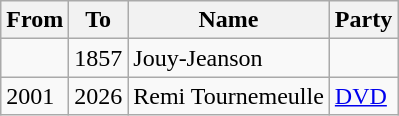<table class="wikitable">
<tr>
<th>From</th>
<th>To</th>
<th>Name</th>
<th>Party</th>
</tr>
<tr>
<td></td>
<td>1857</td>
<td>Jouy-Jeanson</td>
<td></td>
</tr>
<tr>
<td>2001</td>
<td>2026</td>
<td>Remi Tournemeulle</td>
<td><a href='#'>DVD</a></td>
</tr>
</table>
